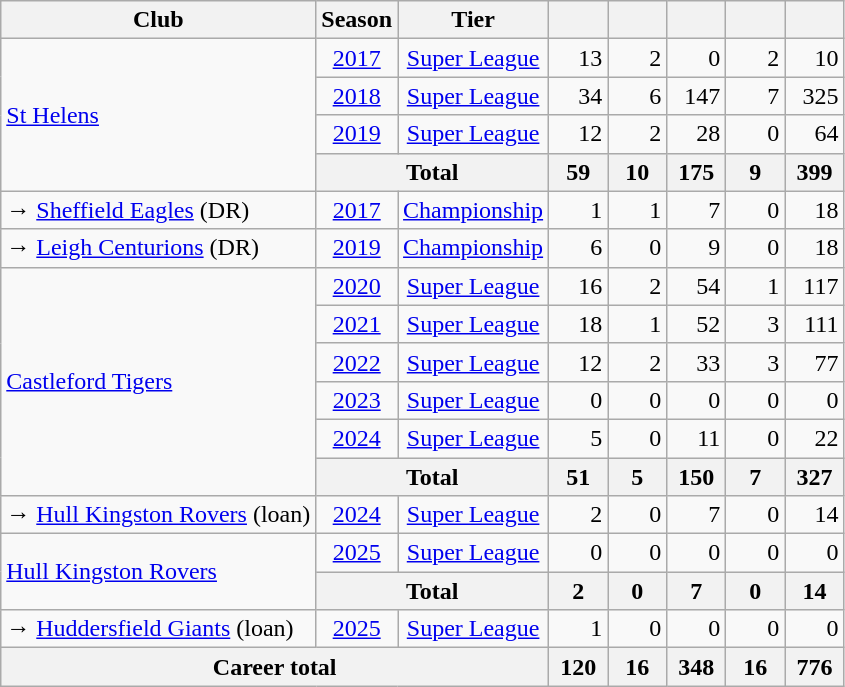<table class="wikitable defaultcenter">
<tr>
<th>Club</th>
<th>Season</th>
<th>Tier</th>
<th style="width:2em;"></th>
<th style="width:2em;"></th>
<th style="width:2em;"></th>
<th style="width:2em;"></th>
<th style="width:2em;"></th>
</tr>
<tr>
<td rowspan="4" style="text-align:left;"> <a href='#'>St Helens</a></td>
<td align=center><a href='#'>2017</a></td>
<td align=center><a href='#'>Super League</a></td>
<td align=right>13</td>
<td align=right>2</td>
<td align=right>0</td>
<td align=right>2</td>
<td align=right>10</td>
</tr>
<tr>
<td align=center><a href='#'>2018</a></td>
<td align=center><a href='#'>Super League</a></td>
<td align=right>34</td>
<td align=right>6</td>
<td align=right>147</td>
<td align=right>7</td>
<td align=right>325</td>
</tr>
<tr>
<td align=center><a href='#'>2019</a></td>
<td align=center><a href='#'>Super League</a></td>
<td align=right>12</td>
<td align=right>2</td>
<td align=right>28</td>
<td align=right>0</td>
<td align=right>64</td>
</tr>
<tr>
<th colspan="2">Total</th>
<th align=right>59</th>
<th align=right>10</th>
<th align=right>175</th>
<th align=right>9</th>
<th align=right>399</th>
</tr>
<tr>
<td style="text-align:left;">→  <a href='#'>Sheffield Eagles</a> (DR)</td>
<td align=center><a href='#'>2017</a></td>
<td align=center><a href='#'>Championship</a></td>
<td align=right>1</td>
<td align=right>1</td>
<td align=right>7</td>
<td align=right>0</td>
<td align=right>18</td>
</tr>
<tr>
<td style="text-align:left;">→  <a href='#'>Leigh Centurions</a> (DR)</td>
<td align=center><a href='#'>2019</a></td>
<td align=center><a href='#'>Championship</a></td>
<td align=right>6</td>
<td align=right>0</td>
<td align=right>9</td>
<td align=right>0</td>
<td align=right>18</td>
</tr>
<tr>
<td rowspan="6" style="text-align:left;"> <a href='#'>Castleford Tigers</a></td>
<td align=center><a href='#'>2020</a></td>
<td align=center><a href='#'>Super League</a></td>
<td align=right>16</td>
<td align=right>2</td>
<td align=right>54</td>
<td align=right>1</td>
<td align=right>117</td>
</tr>
<tr>
<td align=center><a href='#'>2021</a></td>
<td align=center><a href='#'>Super League</a></td>
<td align=right>18</td>
<td align=right>1</td>
<td align=right>52</td>
<td align=right>3</td>
<td align=right>111</td>
</tr>
<tr>
<td align=center><a href='#'>2022</a></td>
<td align=center><a href='#'>Super League</a></td>
<td align=right>12</td>
<td align=right>2</td>
<td align=right>33</td>
<td align=right>3</td>
<td align=right>77</td>
</tr>
<tr>
<td align=center><a href='#'>2023</a></td>
<td align=center><a href='#'>Super League</a></td>
<td align=right>0</td>
<td align=right>0</td>
<td align=right>0</td>
<td align=right>0</td>
<td align=right>0</td>
</tr>
<tr>
<td align=center><a href='#'>2024</a></td>
<td align=center><a href='#'>Super League</a></td>
<td align=right>5</td>
<td align=right>0</td>
<td align=right>11</td>
<td align=right>0</td>
<td align=right>22</td>
</tr>
<tr>
<th colspan="2">Total</th>
<th align=right>51</th>
<th align=right>5</th>
<th align=right>150</th>
<th align=right>7</th>
<th align=right>327</th>
</tr>
<tr>
<td style="text-align:left;">→  <a href='#'>Hull Kingston Rovers</a> (loan)</td>
<td align=center><a href='#'>2024</a></td>
<td align=center><a href='#'>Super League</a></td>
<td align=right>2</td>
<td align=right>0</td>
<td align=right>7</td>
<td align=right>0</td>
<td align=right>14</td>
</tr>
<tr>
<td rowspan=2 style="text-align:left;"> <a href='#'>Hull Kingston Rovers</a></td>
<td align=center><a href='#'>2025</a></td>
<td align=center><a href='#'>Super League</a></td>
<td align=right>0</td>
<td align=right>0</td>
<td align=right>0</td>
<td align=right>0</td>
<td align=right>0</td>
</tr>
<tr>
<th colspan="2">Total</th>
<th align=right>2</th>
<th align=right>0</th>
<th align=right>7</th>
<th align=right>0</th>
<th align=right>14</th>
</tr>
<tr>
<td style="text-align:left;">→  <a href='#'>Huddersfield Giants</a> (loan)</td>
<td align=center><a href='#'>2025</a></td>
<td align=center><a href='#'>Super League</a></td>
<td align=right>1</td>
<td align=right>0</td>
<td align=right>0</td>
<td align=right>0</td>
<td align=right>0</td>
</tr>
<tr>
<th colspan="3">Career total</th>
<th align=right>120</th>
<th align=right>16</th>
<th align=right>348</th>
<th align=right>16</th>
<th align=right>776</th>
</tr>
</table>
